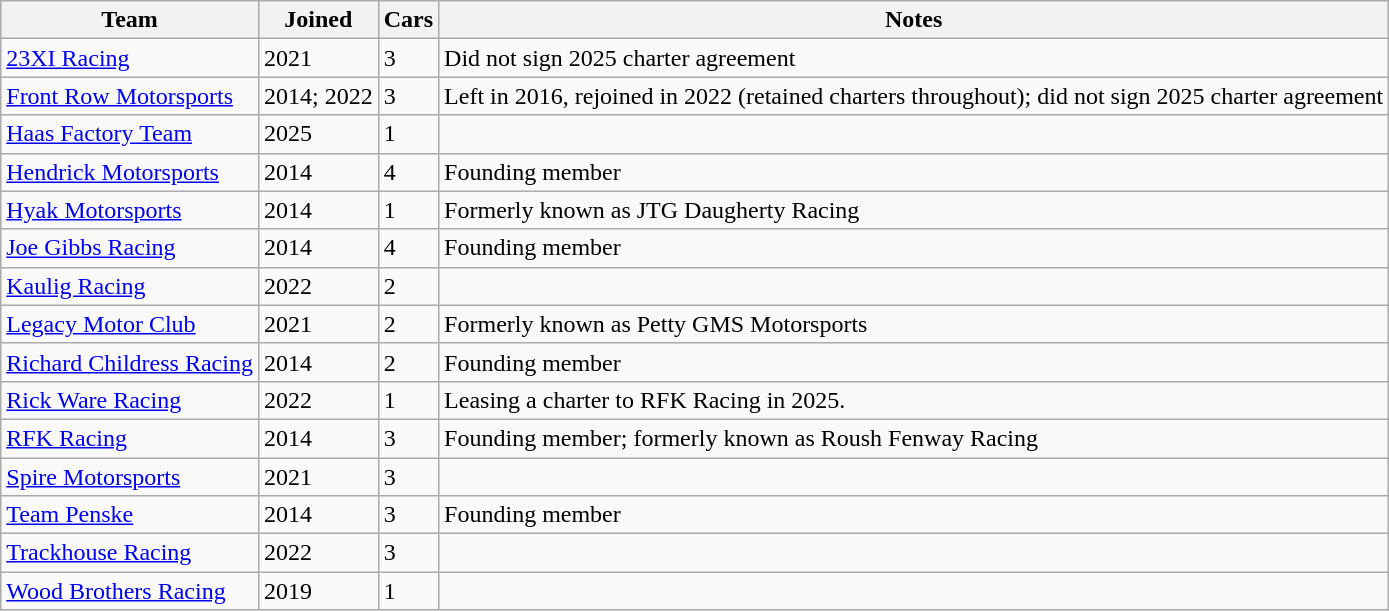<table class="wikitable">
<tr>
<th>Team</th>
<th>Joined</th>
<th>Cars</th>
<th>Notes</th>
</tr>
<tr>
<td><a href='#'>23XI Racing</a></td>
<td>2021</td>
<td>3</td>
<td>Did not sign 2025 charter agreement</td>
</tr>
<tr>
<td><a href='#'>Front Row Motorsports</a></td>
<td>2014; 2022</td>
<td>3</td>
<td>Left in 2016, rejoined in 2022 (retained charters throughout); did not sign 2025 charter agreement</td>
</tr>
<tr>
<td><a href='#'>Haas Factory Team</a></td>
<td>2025</td>
<td>1</td>
<td></td>
</tr>
<tr>
<td><a href='#'>Hendrick Motorsports</a></td>
<td>2014</td>
<td>4</td>
<td>Founding member</td>
</tr>
<tr>
<td><a href='#'>Hyak Motorsports</a></td>
<td>2014</td>
<td>1</td>
<td>Formerly known as JTG Daugherty Racing</td>
</tr>
<tr>
<td><a href='#'>Joe Gibbs Racing</a></td>
<td>2014</td>
<td>4</td>
<td>Founding member</td>
</tr>
<tr>
<td><a href='#'>Kaulig Racing</a></td>
<td>2022</td>
<td>2</td>
<td></td>
</tr>
<tr>
<td><a href='#'>Legacy Motor Club</a></td>
<td>2021</td>
<td>2</td>
<td>Formerly known as Petty GMS Motorsports</td>
</tr>
<tr>
<td><a href='#'>Richard Childress Racing</a></td>
<td>2014</td>
<td>2</td>
<td>Founding member</td>
</tr>
<tr>
<td><a href='#'>Rick Ware Racing</a></td>
<td>2022</td>
<td>1</td>
<td>Leasing a charter to RFK Racing in 2025.</td>
</tr>
<tr>
<td><a href='#'>RFK Racing</a></td>
<td>2014</td>
<td>3</td>
<td>Founding member; formerly known as Roush Fenway Racing</td>
</tr>
<tr>
<td><a href='#'>Spire Motorsports</a></td>
<td>2021</td>
<td>3</td>
<td></td>
</tr>
<tr>
<td><a href='#'>Team Penske</a></td>
<td>2014</td>
<td>3</td>
<td>Founding member</td>
</tr>
<tr>
<td><a href='#'>Trackhouse Racing</a></td>
<td>2022</td>
<td>3</td>
<td></td>
</tr>
<tr>
<td><a href='#'>Wood Brothers Racing</a></td>
<td>2019</td>
<td>1</td>
<td></td>
</tr>
</table>
